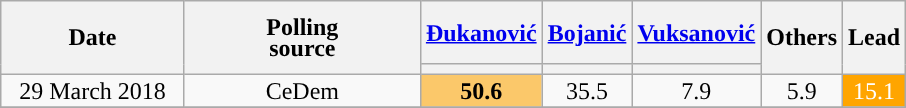<table class="wikitable collapsible" style="text-align:center; font-size:100%; line-height:14px;">
<tr style="height:42px;">
<th style="width:115px;" rowspan="2">Date</th>
<th style="width:150px;" rowspan="2">Polling<br>source</th>
<th style="width:45px;"><a href='#'>Đukanović</a></th>
<th style="width:45px;"><a href='#'>Bojanić</a></th>
<th style="width:45px;"><a href='#'>Vuksanović</a></th>
<th style="width:45px;" rowspan="2">Others</th>
<th style="width:25px;" rowspan="2">Lead</th>
</tr>
<tr>
<th style="color:inherit;background:"></th>
<th style="color:inherit;background:"></th>
<th style="color:inherit;background:"></th>
</tr>
<tr>
<td>29 March 2018</td>
<td>CeDem</td>
<td style="background:#fbc86a"><strong>50.6</strong></td>
<td>35.5</td>
<td>7.9</td>
<td>5.9</td>
<td style="background:orange; color:white;">15.1</td>
</tr>
<tr>
</tr>
</table>
